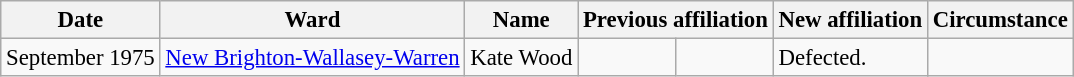<table class="wikitable" style="font-size: 95%;">
<tr>
<th>Date</th>
<th>Ward</th>
<th>Name</th>
<th colspan="2">Previous affiliation</th>
<th colspan="2">New affiliation</th>
<th>Circumstance</th>
</tr>
<tr>
<td>September 1975</td>
<td><a href='#'>New Brighton-Wallasey-Warren</a></td>
<td>Kate Wood</td>
<td></td>
<td></td>
<td>Defected.</td>
</tr>
</table>
